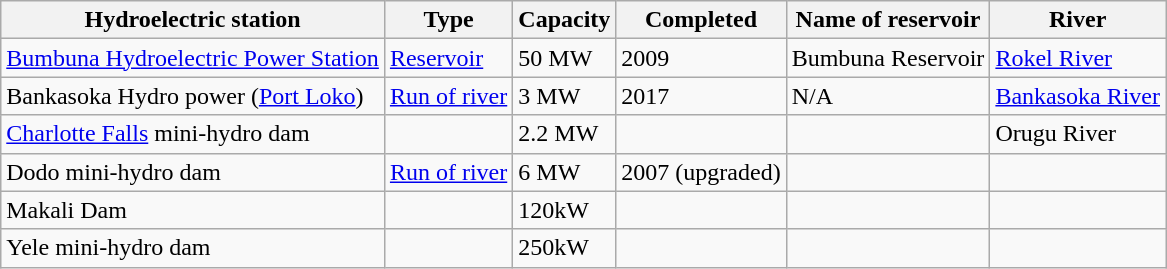<table class="wikitable">
<tr>
<th>Hydroelectric station</th>
<th>Type</th>
<th>Capacity</th>
<th>Completed</th>
<th>Name of reservoir</th>
<th>River</th>
</tr>
<tr>
<td><a href='#'>Bumbuna Hydroelectric Power Station</a></td>
<td><a href='#'>Reservoir</a></td>
<td>50 MW</td>
<td>2009</td>
<td>Bumbuna Reservoir</td>
<td><a href='#'>Rokel River</a></td>
</tr>
<tr>
<td>Bankasoka Hydro power (<a href='#'>Port Loko</a>)</td>
<td><a href='#'>Run of river</a></td>
<td>3 MW</td>
<td>2017</td>
<td>N/A</td>
<td><a href='#'>Bankasoka River</a></td>
</tr>
<tr>
<td><a href='#'>Charlotte Falls</a> mini-hydro dam</td>
<td></td>
<td>2.2 MW</td>
<td></td>
<td></td>
<td>Orugu River</td>
</tr>
<tr>
<td>Dodo mini-hydro dam</td>
<td><a href='#'>Run of river</a></td>
<td>6 MW</td>
<td>2007 (upgraded)</td>
<td></td>
<td></td>
</tr>
<tr>
<td>Makali Dam</td>
<td></td>
<td>120kW</td>
<td></td>
<td></td>
<td></td>
</tr>
<tr>
<td>Yele mini-hydro dam</td>
<td></td>
<td>250kW</td>
<td></td>
<td></td>
<td></td>
</tr>
</table>
